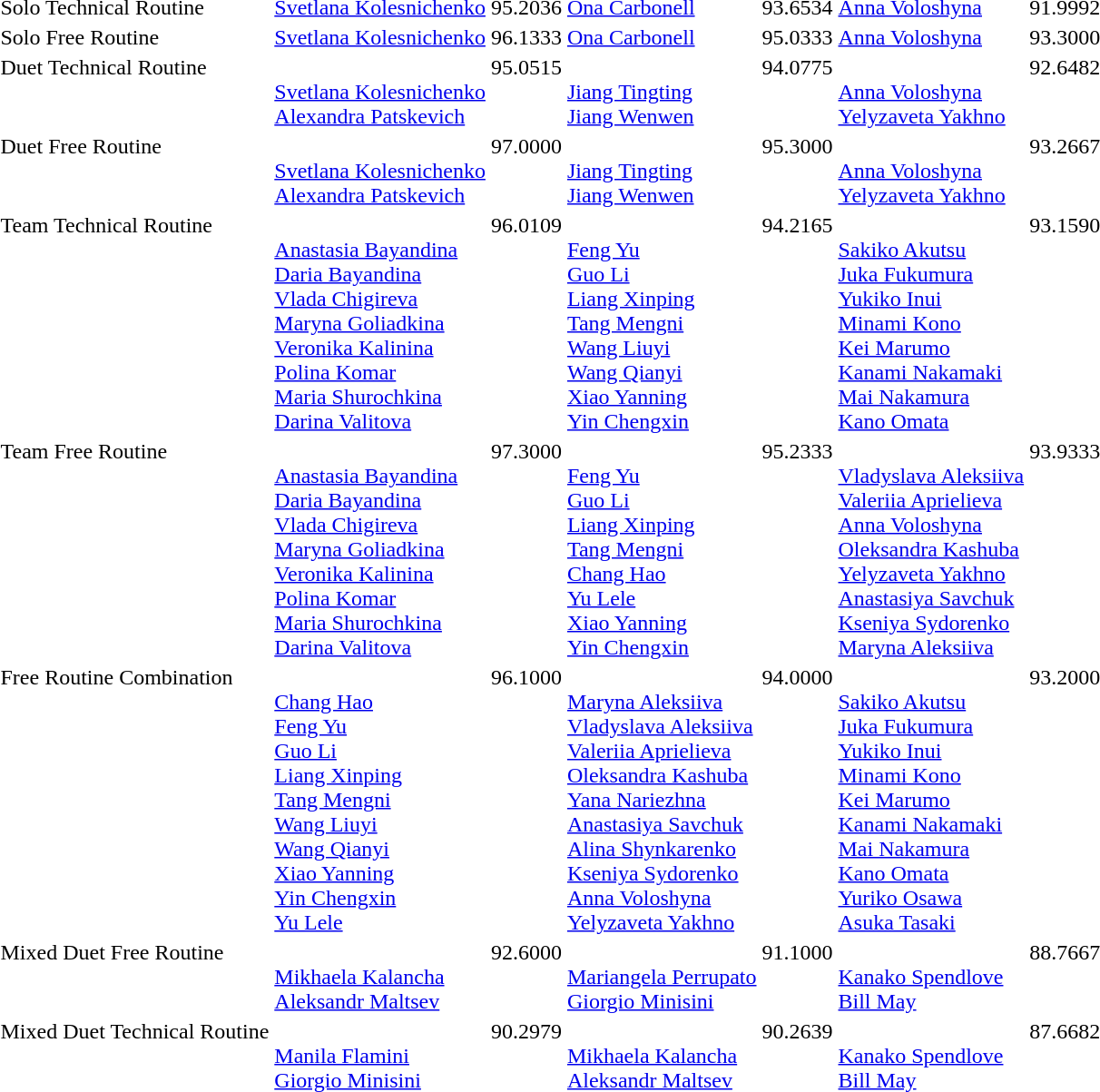<table>
<tr valign="top">
<td>Solo Technical Routine<br></td>
<td><a href='#'>Svetlana Kolesnichenko</a><br></td>
<td>95.2036</td>
<td><a href='#'>Ona Carbonell</a><br></td>
<td>93.6534</td>
<td><a href='#'>Anna Voloshyna</a><br></td>
<td>91.9992</td>
</tr>
<tr valign="top">
<td>Solo Free Routine<br></td>
<td><a href='#'>Svetlana Kolesnichenko</a><br></td>
<td>96.1333</td>
<td><a href='#'>Ona Carbonell</a><br></td>
<td>95.0333</td>
<td><a href='#'>Anna Voloshyna</a><br></td>
<td>93.3000</td>
</tr>
<tr valign="top">
<td>Duet Technical Routine<br></td>
<td><br><a href='#'>Svetlana Kolesnichenko</a><br><a href='#'>Alexandra Patskevich</a></td>
<td>95.0515</td>
<td><br><a href='#'>Jiang Tingting</a><br><a href='#'>Jiang Wenwen</a></td>
<td>94.0775</td>
<td><br><a href='#'>Anna Voloshyna</a><br><a href='#'>Yelyzaveta Yakhno</a></td>
<td>92.6482</td>
</tr>
<tr valign="top">
<td>Duet Free Routine<br></td>
<td><br><a href='#'>Svetlana Kolesnichenko</a><br><a href='#'>Alexandra Patskevich</a></td>
<td>97.0000</td>
<td><br><a href='#'>Jiang Tingting</a><br><a href='#'>Jiang Wenwen</a></td>
<td>95.3000</td>
<td><br><a href='#'>Anna Voloshyna</a><br><a href='#'>Yelyzaveta Yakhno</a></td>
<td>93.2667</td>
</tr>
<tr valign="top">
<td>Team Technical Routine<br></td>
<td><br><a href='#'>Anastasia Bayandina</a><br><a href='#'>Daria Bayandina</a><br><a href='#'>Vlada Chigireva</a><br><a href='#'>Maryna Goliadkina</a><br><a href='#'>Veronika Kalinina</a><br><a href='#'>Polina Komar</a><br><a href='#'>Maria Shurochkina</a><br><a href='#'>Darina Valitova</a></td>
<td>96.0109</td>
<td><br><a href='#'>Feng Yu</a><br><a href='#'>Guo Li</a><br><a href='#'>Liang Xinping</a><br><a href='#'>Tang Mengni</a><br><a href='#'>Wang Liuyi</a><br><a href='#'>Wang Qianyi</a><br><a href='#'>Xiao Yanning</a><br><a href='#'>Yin Chengxin</a></td>
<td>94.2165</td>
<td><br><a href='#'>Sakiko Akutsu</a><br><a href='#'>Juka Fukumura</a><br><a href='#'>Yukiko Inui</a><br><a href='#'>Minami Kono</a><br><a href='#'>Kei Marumo</a><br><a href='#'>Kanami Nakamaki</a><br><a href='#'>Mai Nakamura</a><br><a href='#'>Kano Omata</a></td>
<td>93.1590</td>
</tr>
<tr valign="top">
<td>Team Free Routine<br></td>
<td><br><a href='#'>Anastasia Bayandina</a><br><a href='#'>Daria Bayandina</a><br><a href='#'>Vlada Chigireva</a><br><a href='#'>Maryna Goliadkina</a><br><a href='#'>Veronika Kalinina</a><br><a href='#'>Polina Komar</a><br><a href='#'>Maria Shurochkina</a><br><a href='#'>Darina Valitova</a></td>
<td>97.3000</td>
<td><br><a href='#'>Feng Yu</a><br><a href='#'>Guo Li</a><br><a href='#'>Liang Xinping</a><br><a href='#'>Tang Mengni</a><br><a href='#'>Chang Hao</a><br><a href='#'>Yu Lele</a><br><a href='#'>Xiao Yanning</a><br><a href='#'>Yin Chengxin</a></td>
<td>95.2333</td>
<td><br><a href='#'>Vladyslava Aleksiiva</a><br><a href='#'>Valeriia Aprielieva</a><br><a href='#'>Anna Voloshyna</a><br><a href='#'>Oleksandra Kashuba</a><br><a href='#'>Yelyzaveta Yakhno</a><br><a href='#'>Anastasiya Savchuk</a><br><a href='#'>Kseniya Sydorenko</a><br><a href='#'>Maryna Aleksiiva</a></td>
<td>93.9333</td>
</tr>
<tr valign="top">
<td>Free Routine Combination<br></td>
<td><br><a href='#'>Chang Hao</a><br><a href='#'>Feng Yu</a><br><a href='#'>Guo Li</a><br><a href='#'>Liang Xinping</a><br><a href='#'>Tang Mengni</a><br><a href='#'>Wang Liuyi</a><br><a href='#'>Wang Qianyi</a><br><a href='#'>Xiao Yanning</a><br><a href='#'>Yin Chengxin</a><br><a href='#'>Yu Lele</a></td>
<td>96.1000</td>
<td><br><a href='#'>Maryna Aleksiiva</a><br><a href='#'>Vladyslava Aleksiiva</a><br><a href='#'>Valeriia Aprielieva</a><br><a href='#'>Oleksandra Kashuba</a><br><a href='#'>Yana Nariezhna</a><br><a href='#'>Anastasiya Savchuk</a><br><a href='#'>Alina Shynkarenko</a><br><a href='#'>Kseniya Sydorenko</a><br><a href='#'>Anna Voloshyna</a><br><a href='#'>Yelyzaveta Yakhno</a></td>
<td>94.0000</td>
<td><br><a href='#'>Sakiko Akutsu</a><br><a href='#'>Juka Fukumura</a><br><a href='#'>Yukiko Inui</a><br><a href='#'>Minami Kono</a><br><a href='#'>Kei Marumo</a><br><a href='#'>Kanami Nakamaki</a><br><a href='#'>Mai Nakamura</a><br><a href='#'>Kano Omata</a><br><a href='#'>Yuriko Osawa</a><br><a href='#'>Asuka Tasaki</a></td>
<td>93.2000</td>
</tr>
<tr valign="top">
<td>Mixed Duet Free Routine<br></td>
<td><br><a href='#'>Mikhaela Kalancha</a><br><a href='#'>Aleksandr Maltsev</a></td>
<td>92.6000</td>
<td><br><a href='#'>Mariangela Perrupato</a><br><a href='#'>Giorgio Minisini</a></td>
<td>91.1000</td>
<td><br><a href='#'>Kanako Spendlove</a><br><a href='#'>Bill May</a></td>
<td>88.7667</td>
</tr>
<tr valign="top">
<td>Mixed Duet Technical Routine<br></td>
<td><br><a href='#'>Manila Flamini</a><br><a href='#'>Giorgio Minisini</a></td>
<td>90.2979</td>
<td><br><a href='#'>Mikhaela Kalancha</a><br><a href='#'>Aleksandr Maltsev</a></td>
<td>90.2639</td>
<td><br><a href='#'>Kanako Spendlove</a><br><a href='#'>Bill May</a></td>
<td>87.6682</td>
</tr>
</table>
